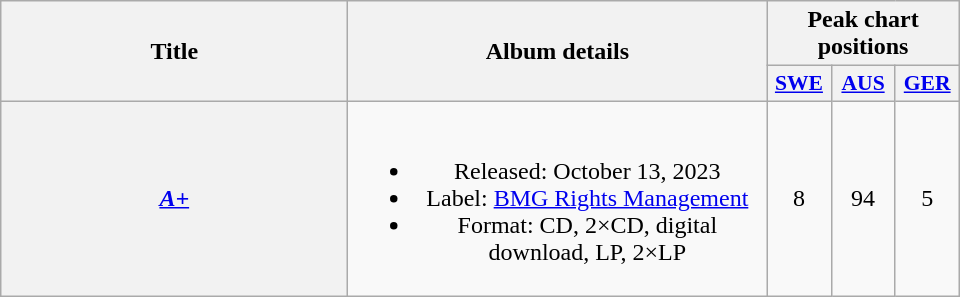<table class="wikitable plainrowheaders" style="text-align:center;" border="1">
<tr>
<th scope="col" rowspan="2" style="width:14em;">Title</th>
<th scope="col" rowspan="2" style="width:17em;">Album details</th>
<th scope="col" colspan="3">Peak chart positions</th>
</tr>
<tr>
<th scope="col" style="width:2.5em;font-size:90%;"><a href='#'>SWE</a><br></th>
<th scope="col" style="width:2.5em;font-size:90%;"><a href='#'>AUS</a><br></th>
<th scope="col" style="width:2.5em;font-size:90%;"><a href='#'>GER</a><br></th>
</tr>
<tr>
<th scope="row"><em><a href='#'>A+</a></em></th>
<td><br><ul><li>Released: October 13, 2023</li><li>Label: <a href='#'>BMG Rights Management</a></li><li>Format: CD, 2×CD, digital download, LP, 2×LP</li></ul></td>
<td>8</td>
<td>94</td>
<td>5</td>
</tr>
</table>
